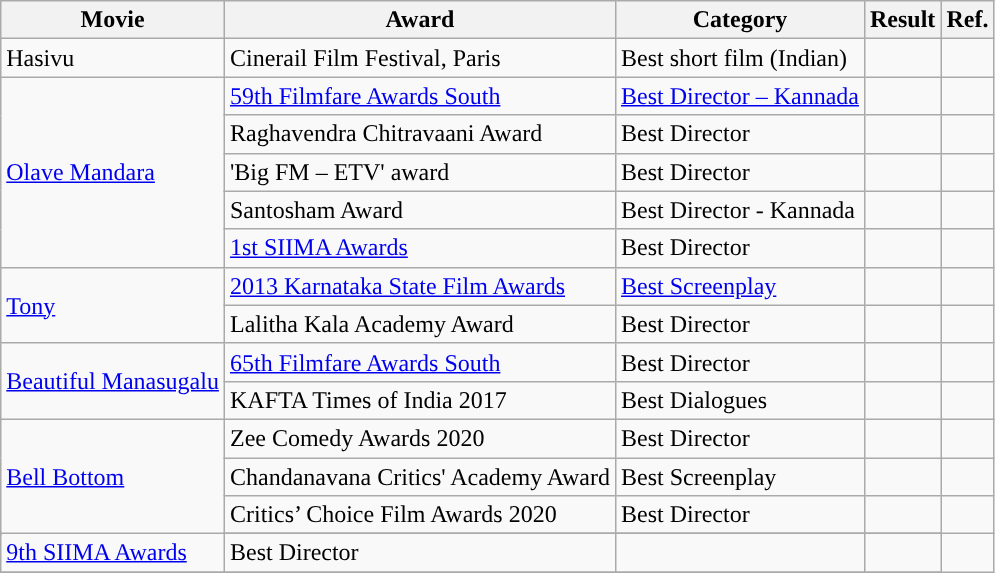<table class="wikitable sortable">
<tr>
<th>Movie</th>
<th>Award</th>
<th>Category</th>
<th>Result</th>
<th>Ref.</th>
</tr>
<tr>
<td>Hasivu</td>
<td>Cinerail Film Festival, Paris</td>
<td>Best short film (Indian)</td>
<td></td>
<td></td>
</tr>
<tr>
<td rowspan=5><a href='#'>Olave Mandara</a></td>
<td><a href='#'>59th Filmfare Awards South</a></td>
<td><a href='#'>Best Director – Kannada</a></td>
<td></td>
<td></td>
</tr>
<tr>
<td>Raghavendra Chitravaani Award</td>
<td>Best Director</td>
<td></td>
<td></td>
</tr>
<tr>
<td>'Big FM – ETV' award</td>
<td>Best Director</td>
<td></td>
<td></td>
</tr>
<tr>
<td>Santosham Award</td>
<td>Best Director - Kannada</td>
<td></td>
<td></td>
</tr>
<tr>
<td><a href='#'>1st SIIMA Awards</a></td>
<td>Best Director</td>
<td></td>
<td></td>
</tr>
<tr>
<td rowspan=2><a href='#'>Tony</a></td>
<td><a href='#'>2013 Karnataka State Film Awards</a></td>
<td><a href='#'>Best Screenplay</a></td>
<td></td>
<td></td>
</tr>
<tr>
<td>Lalitha Kala Academy Award</td>
<td>Best Director</td>
<td></td>
<td></td>
</tr>
<tr>
<td rowspan=2><a href='#'>Beautiful Manasugalu</a></td>
<td><a href='#'>65th Filmfare Awards South</a></td>
<td>Best Director</td>
<td></td>
<td></td>
</tr>
<tr>
<td>KAFTA Times of India 2017</td>
<td>Best Dialogues</td>
<td></td>
<td></td>
</tr>
<tr>
<td rowspan=4><a href='#'>Bell Bottom</a></td>
<td>Zee Comedy Awards 2020</td>
<td>Best Director</td>
<td></td>
<td></td>
</tr>
<tr>
<td>Chandanavana Critics' Academy Award</td>
<td>Best Screenplay</td>
<td></td>
<td></td>
</tr>
<tr>
<td>Critics’ Choice Film Awards 2020</td>
<td>Best Director</td>
<td></td>
<td></td>
</tr>
<tr>
</tr>
<tr>
<td><a href='#'>9th SIIMA Awards</a></td>
<td>Best Director</td>
<td></td>
<td></td>
</tr>
<tr>
</tr>
</table>
